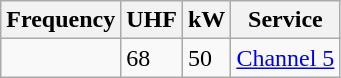<table class="wikitable sortable">
<tr>
<th>Frequency</th>
<th>UHF</th>
<th>kW</th>
<th>Service</th>
</tr>
<tr>
<td></td>
<td>68</td>
<td>50</td>
<td><a href='#'>Channel 5</a></td>
</tr>
</table>
